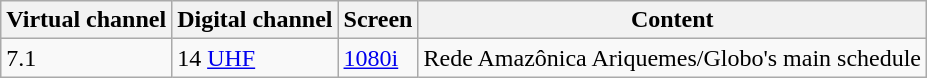<table class="wikitable">
<tr>
<th>Virtual channel</th>
<th>Digital channel</th>
<th>Screen</th>
<th>Content</th>
</tr>
<tr>
<td>7.1</td>
<td>14 <a href='#'>UHF</a></td>
<td><a href='#'>1080i</a></td>
<td>Rede Amazônica Ariquemes/Globo's main schedule</td>
</tr>
</table>
